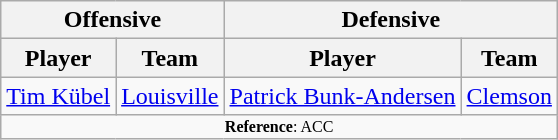<table class="wikitable">
<tr>
<th colspan="2">Offensive</th>
<th colspan="2">Defensive</th>
</tr>
<tr>
<th>Player</th>
<th>Team</th>
<th>Player</th>
<th>Team</th>
</tr>
<tr>
<td><a href='#'>Tim Kübel</a></td>
<td><a href='#'>Louisville</a></td>
<td><a href='#'>Patrick Bunk-Andersen</a></td>
<td><a href='#'>Clemson</a></td>
</tr>
<tr>
<td colspan="12"  style="font-size:8pt; text-align:center;"><strong>Reference</strong>: ACC</td>
</tr>
</table>
